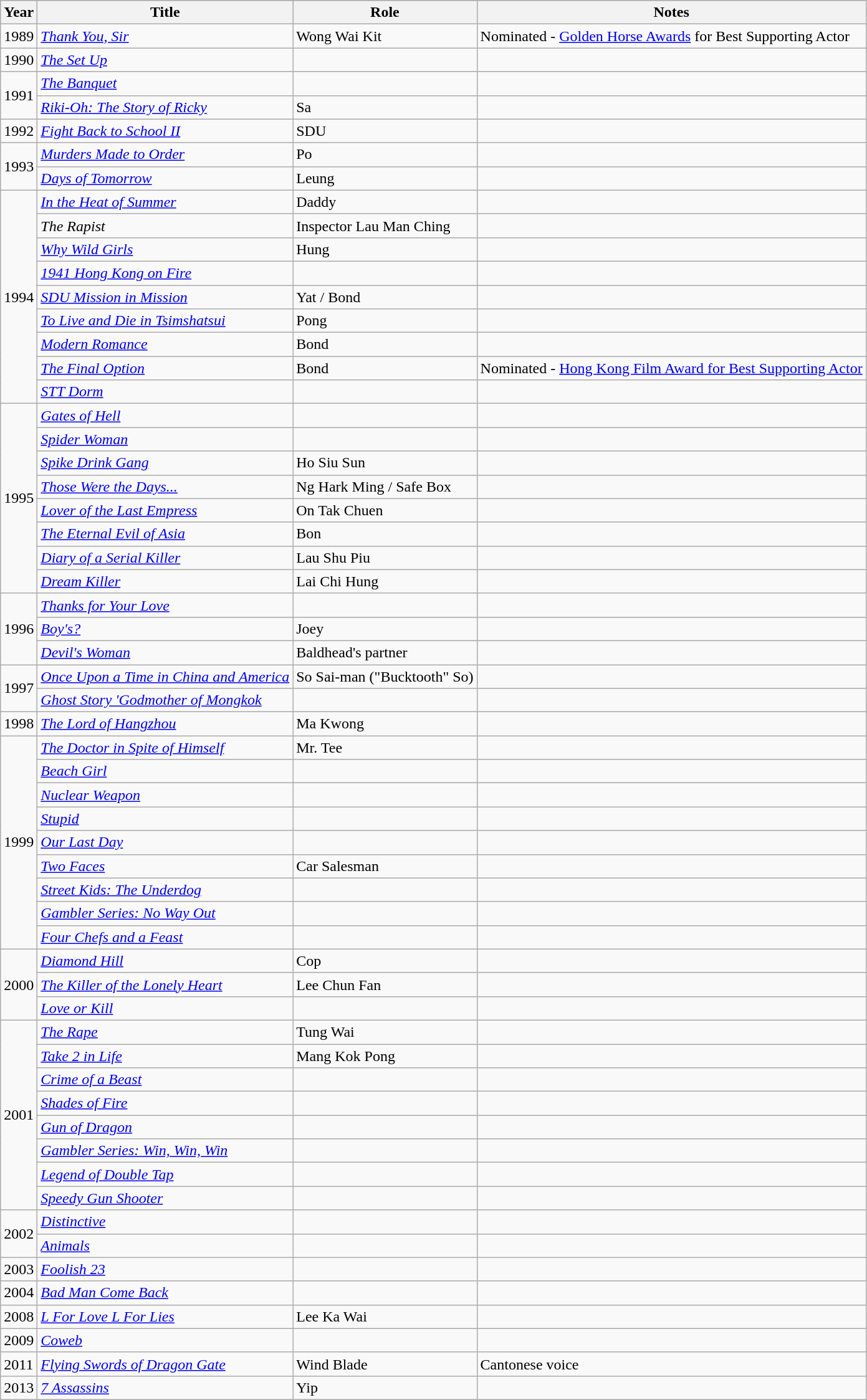<table class="wikitable">
<tr style="background:#b0c4de; text-align:center;">
<th>Year</th>
<th>Title</th>
<th>Role</th>
<th>Notes</th>
</tr>
<tr>
<td>1989</td>
<td><em><a href='#'>Thank You, Sir</a></em></td>
<td>Wong Wai Kit</td>
<td>Nominated - <a href='#'>Golden Horse Awards</a> for Best Supporting Actor</td>
</tr>
<tr>
<td>1990</td>
<td><em><a href='#'>The Set Up</a></em></td>
<td></td>
</tr>
<tr>
<td rowspan="2">1991</td>
<td><em><a href='#'>The Banquet</a></em></td>
<td></td>
<td></td>
</tr>
<tr>
<td><em><a href='#'>Riki-Oh: The Story of Ricky</a></em></td>
<td>Sa</td>
<td></td>
</tr>
<tr>
<td>1992</td>
<td><em><a href='#'>Fight Back to School II</a></em></td>
<td>SDU</td>
<td></td>
</tr>
<tr>
<td rowspan="2">1993</td>
<td><em><a href='#'>Murders Made to Order</a></em></td>
<td>Po</td>
<td></td>
</tr>
<tr>
<td><em><a href='#'>Days of Tomorrow</a></em></td>
<td>Leung</td>
<td></td>
</tr>
<tr>
<td rowspan="9">1994</td>
<td><em><a href='#'>In the Heat of Summer</a></em></td>
<td>Daddy</td>
<td></td>
</tr>
<tr>
<td><em>The Rapist</em></td>
<td>Inspector Lau Man Ching</td>
<td></td>
</tr>
<tr>
<td><em><a href='#'>Why Wild Girls</a></em></td>
<td>Hung</td>
<td></td>
</tr>
<tr>
<td><em><a href='#'>1941 Hong Kong on Fire</a></em></td>
<td></td>
<td></td>
</tr>
<tr>
<td><em><a href='#'>SDU Mission in Mission</a></em></td>
<td>Yat / Bond</td>
<td></td>
</tr>
<tr>
<td><em><a href='#'>To Live and Die in Tsimshatsui</a></em></td>
<td>Pong</td>
<td></td>
</tr>
<tr>
<td><em><a href='#'>Modern Romance</a></em></td>
<td>Bond</td>
<td></td>
</tr>
<tr>
<td><em><a href='#'>The Final Option</a></em></td>
<td>Bond</td>
<td>Nominated - <a href='#'>Hong Kong Film Award for Best Supporting Actor</a></td>
</tr>
<tr>
<td><em><a href='#'>STT Dorm</a></em></td>
<td></td>
<td></td>
</tr>
<tr>
<td rowspan="8">1995</td>
<td><em><a href='#'>Gates of Hell</a></em></td>
<td></td>
<td></td>
</tr>
<tr>
<td><em><a href='#'>Spider Woman</a></em></td>
<td></td>
<td></td>
</tr>
<tr>
<td><em><a href='#'>Spike Drink Gang</a></em></td>
<td>Ho Siu Sun</td>
<td></td>
</tr>
<tr>
<td><em><a href='#'>Those Were the Days...</a></em></td>
<td>Ng Hark Ming / Safe Box</td>
<td></td>
</tr>
<tr>
<td><em><a href='#'>Lover of the Last Empress</a></em></td>
<td>On Tak Chuen</td>
<td></td>
</tr>
<tr>
<td><em><a href='#'>The Eternal Evil of Asia</a></em></td>
<td>Bon</td>
<td></td>
</tr>
<tr>
<td><em><a href='#'>Diary of a Serial Killer</a></em></td>
<td>Lau Shu Piu</td>
<td></td>
</tr>
<tr>
<td><em><a href='#'>Dream Killer</a></em></td>
<td>Lai Chi Hung</td>
<td></td>
</tr>
<tr>
<td rowspan="3">1996</td>
<td><em><a href='#'>Thanks for Your Love</a></em></td>
<td></td>
<td></td>
</tr>
<tr>
<td><em><a href='#'>Boy's?</a></em></td>
<td>Joey</td>
<td></td>
</tr>
<tr>
<td><em><a href='#'>Devil's Woman</a></em></td>
<td>Baldhead's partner</td>
</tr>
<tr>
<td rowspan="2">1997</td>
<td><em><a href='#'>Once Upon a Time in China and America</a></em></td>
<td>So Sai-man ("Bucktooth" So)</td>
<td></td>
</tr>
<tr>
<td><em><a href='#'>Ghost Story 'Godmother of Mongkok</a></em></td>
<td></td>
<td></td>
</tr>
<tr>
<td>1998</td>
<td><em><a href='#'>The Lord of Hangzhou</a></em></td>
<td>Ma Kwong</td>
<td></td>
</tr>
<tr>
<td rowspan="9">1999</td>
<td><em><a href='#'>The Doctor in Spite of Himself</a></em></td>
<td>Mr. Tee</td>
<td></td>
</tr>
<tr>
<td><em><a href='#'>Beach Girl</a></em></td>
<td></td>
<td></td>
</tr>
<tr>
<td><em><a href='#'>Nuclear Weapon</a></em></td>
<td></td>
<td></td>
</tr>
<tr>
<td><em><a href='#'>Stupid</a></em></td>
<td></td>
<td></td>
</tr>
<tr>
<td><em><a href='#'>Our Last Day</a></em></td>
<td></td>
<td></td>
</tr>
<tr>
<td><em><a href='#'>Two Faces</a></em></td>
<td>Car Salesman</td>
<td></td>
</tr>
<tr>
<td><em><a href='#'>Street Kids: The Underdog</a></em></td>
<td></td>
<td></td>
</tr>
<tr>
<td><em><a href='#'>Gambler Series: No Way Out</a></em></td>
<td></td>
<td></td>
</tr>
<tr>
<td><em><a href='#'>Four Chefs and a Feast</a></em></td>
<td></td>
<td></td>
</tr>
<tr>
<td rowspan="3">2000</td>
<td><em><a href='#'>Diamond Hill</a></em></td>
<td>Cop</td>
<td></td>
</tr>
<tr>
<td><em><a href='#'>The Killer of the Lonely Heart</a></em></td>
<td>Lee Chun Fan</td>
<td></td>
</tr>
<tr>
<td><em><a href='#'>Love or Kill</a></em></td>
<td></td>
<td></td>
</tr>
<tr>
<td rowspan="8">2001</td>
<td><em><a href='#'>The Rape</a></em></td>
<td>Tung Wai</td>
<td></td>
</tr>
<tr>
<td><em><a href='#'>Take 2 in Life</a></em></td>
<td>Mang Kok Pong</td>
<td></td>
</tr>
<tr>
<td><em><a href='#'>Crime of a Beast</a></em></td>
<td></td>
<td></td>
</tr>
<tr>
<td><em><a href='#'>Shades of Fire</a></em></td>
<td></td>
<td></td>
</tr>
<tr>
<td><em><a href='#'>Gun of Dragon</a></em></td>
<td></td>
<td></td>
</tr>
<tr>
<td><em><a href='#'>Gambler Series: Win, Win, Win</a></em></td>
<td></td>
<td></td>
</tr>
<tr>
<td><em><a href='#'>Legend of Double Tap</a></em></td>
<td></td>
<td></td>
</tr>
<tr>
<td><em><a href='#'>Speedy Gun Shooter</a></em></td>
<td></td>
<td></td>
</tr>
<tr>
<td rowspan="2">2002</td>
<td><em><a href='#'>Distinctive</a></em></td>
<td></td>
<td></td>
</tr>
<tr>
<td><em><a href='#'>Animals</a></em></td>
<td></td>
<td></td>
</tr>
<tr>
<td>2003</td>
<td><em><a href='#'>Foolish 23</a></em></td>
<td></td>
<td></td>
</tr>
<tr>
<td>2004</td>
<td><em><a href='#'>Bad Man Come Back</a></em></td>
<td></td>
<td></td>
</tr>
<tr>
<td>2008</td>
<td><em><a href='#'>L For Love L For Lies</a></em></td>
<td>Lee Ka Wai</td>
<td></td>
</tr>
<tr>
<td>2009</td>
<td><em><a href='#'>Coweb</a></em></td>
<td></td>
<td></td>
</tr>
<tr>
<td>2011</td>
<td><em><a href='#'>Flying Swords of Dragon Gate</a></em></td>
<td>Wind Blade</td>
<td>Cantonese voice</td>
</tr>
<tr>
<td>2013</td>
<td><em><a href='#'>7 Assassins</a></em></td>
<td>Yip</td>
<td></td>
</tr>
</table>
